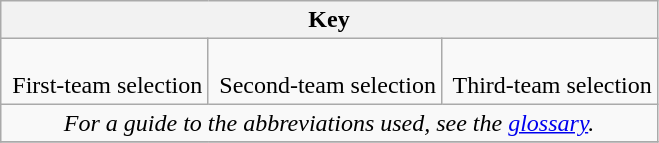<table class="wikitable">
<tr>
<th colspan=3>Key</th>
</tr>
<tr>
<td><br>  First-team selection<br></td>
<td><br>  Second-team selection<br></td>
<td><br>  Third-team selection<br></td>
</tr>
<tr>
<td colspan=3 align=center><em>For a guide to the abbreviations used, see the <a href='#'>glossary</a>.</em></td>
</tr>
<tr>
</tr>
</table>
